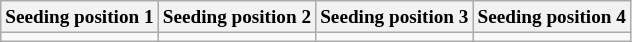<table class="wikitable" style="font-size:80%">
<tr>
<th width=25%>Seeding position 1</th>
<th width=25%>Seeding position 2</th>
<th width=25%>Seeding position 3</th>
<th width=25%>Seeding position 4</th>
</tr>
<tr>
<td valign=top></td>
<td valign=top></td>
<td valign=top></td>
<td valign=top></td>
</tr>
</table>
